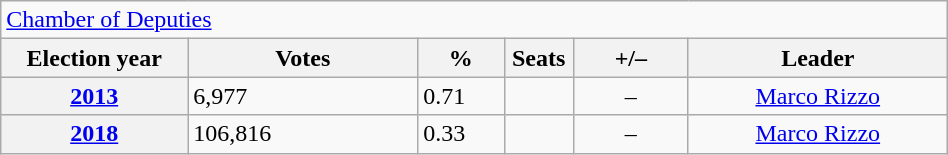<table class=wikitable style="width:50%; border:1px #AAAAFF solid">
<tr>
<td colspan=6><a href='#'>Chamber of Deputies</a></td>
</tr>
<tr>
<th width=13%>Election year</th>
<th width=16%>Votes</th>
<th width=6%>%</th>
<th width=1%>Seats</th>
<th width=8%>+/–</th>
<th width=18%>Leader</th>
</tr>
<tr>
<th><a href='#'>2013</a></th>
<td>6,977</td>
<td>0.71</td>
<td></td>
<td style="text-align:center;">–</td>
<td style="text-align:center;"><a href='#'>Marco Rizzo</a></td>
</tr>
<tr>
<th><a href='#'>2018</a></th>
<td>106,816</td>
<td>0.33</td>
<td></td>
<td style="text-align:center;">–</td>
<td style="text-align:center;"><a href='#'>Marco Rizzo</a></td>
</tr>
</table>
